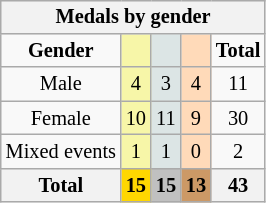<table class="wikitable" style="font-size:85%; float:left">
<tr style="background:#efefef;">
<th colspan=5><strong>Medals by gender</strong></th>
</tr>
<tr align=center>
<td><strong>Gender</strong></td>
<td style="background:#f7f6a8;"></td>
<td style="background:#dce5e5;"></td>
<td style="background:#ffdab9;"></td>
<td><strong>Total</strong></td>
</tr>
<tr align=center>
<td>Male</td>
<td style="background:#F7F6A8;">4</td>
<td style="background:#DCE5E5;">3</td>
<td style="background:#FFDAB9;">4</td>
<td>11</td>
</tr>
<tr align=center>
<td>Female</td>
<td style="background:#F7F6A8;">10</td>
<td style="background:#DCE5E5;">11</td>
<td style="background:#FFDAB9;">9</td>
<td>30</td>
</tr>
<tr align=center>
<td>Mixed events</td>
<td style="background:#F7F6A8;">1</td>
<td style="background:#DCE5E5;">1</td>
<td style="background:#FFDAB9;">0</td>
<td>2</td>
</tr>
<tr align=center>
<th><strong>Total</strong></th>
<th style="background:gold;"><strong>15</strong></th>
<th style="background:silver;"><strong>15</strong></th>
<th style="background:#c96;"><strong>13</strong></th>
<th><strong>43</strong></th>
</tr>
</table>
